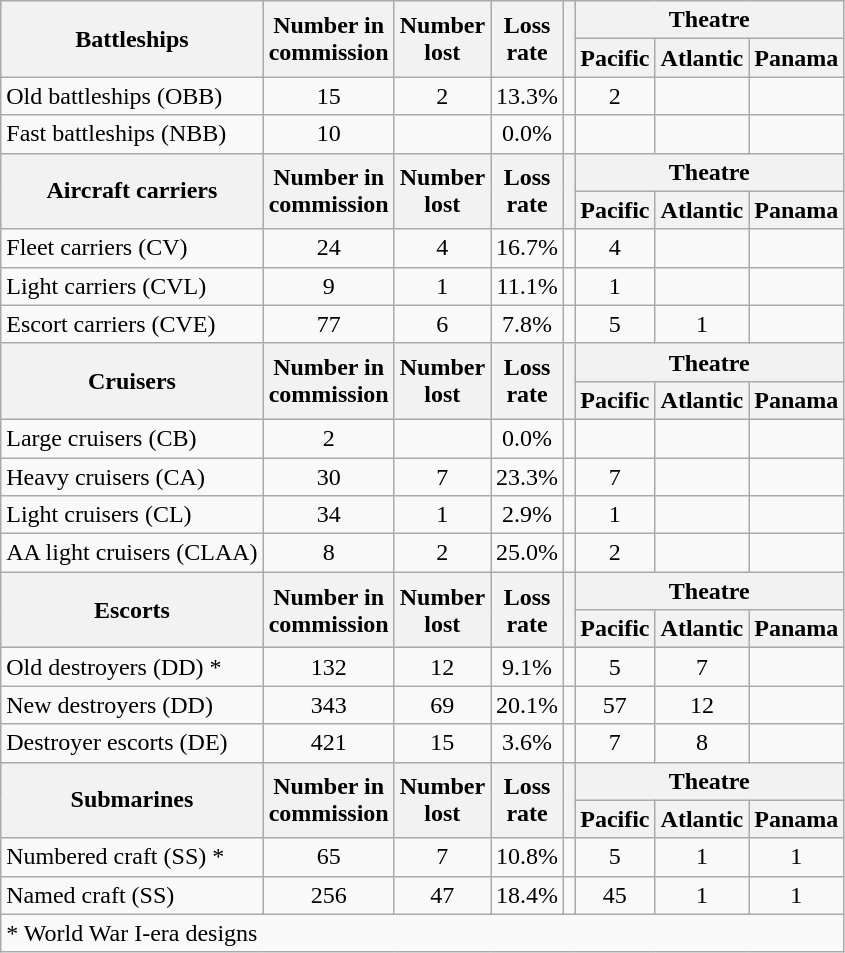<table class="wikitable">
<tr>
<th style="text-align:bottom" scope="row" rowspan=2><strong>Battleships</strong></th>
<th scope="row" rowspan=2>Number in<br>commission</th>
<th scope="row" rowspan=2>Number<br>lost</th>
<th scope="row" rowspan=2>Loss<br>rate</th>
<th scope="row" rowspan=2></th>
<th scope="col" colspan=3>Theatre</th>
</tr>
<tr>
<th>Pacific</th>
<th>Atlantic</th>
<th>Panama</th>
</tr>
<tr>
<td>Old battleships (OBB)</td>
<td style="text-align:center">15</td>
<td style="text-align:center">2</td>
<td style="text-align:center">13.3%</td>
<td style="text-align:center"></td>
<td style="text-align:center">2 </td>
<td style="text-align:center"></td>
<td style="text-align:center"></td>
</tr>
<tr>
<td>Fast battleships (NBB)</td>
<td style="text-align:center">10</td>
<td style="text-align:center"></td>
<td style="text-align:center">0.0%</td>
<td style="text-align:center"></td>
<td style="text-align:center"></td>
<td style="text-align:center"></td>
<td style="text-align:center"></td>
</tr>
<tr>
<th scope="row" rowspan=2><strong>Aircraft carriers</strong></th>
<th scope="row" rowspan=2>Number in<br>commission</th>
<th scope="row" rowspan=2>Number<br>lost</th>
<th scope="row" rowspan=2>Loss<br>rate</th>
<th scope="row" rowspan=2></th>
<th scope="col" colspan=3>Theatre</th>
</tr>
<tr>
<th>Pacific</th>
<th>Atlantic</th>
<th>Panama</th>
</tr>
<tr>
<td>Fleet carriers (CV)</td>
<td style="text-align:center">24</td>
<td style="text-align:center">4</td>
<td style="text-align:center">16.7%</td>
<td style="text-align:center"></td>
<td style="text-align:center">4 </td>
<td style="text-align:center"></td>
<td style="text-align:center"></td>
</tr>
<tr>
<td>Light carriers (CVL)</td>
<td style="text-align:center">9</td>
<td style="text-align:center">1</td>
<td style="text-align:center">11.1%</td>
<td style="text-align:center"></td>
<td style="text-align:center">1 </td>
<td style="text-align:center"></td>
<td style="text-align:center"></td>
</tr>
<tr>
<td>Escort carriers (CVE)</td>
<td style="text-align:center">77</td>
<td style="text-align:center">6</td>
<td style="text-align:center">7.8%</td>
<td style="text-align:center"></td>
<td style="text-align:center">5 </td>
<td style="text-align:center">1 </td>
<td style="text-align:center"></td>
</tr>
<tr>
<th scope="row" rowspan=2><strong>Cruisers</strong></th>
<th scope="row" rowspan=2>Number in<br>commission</th>
<th scope="row" rowspan=2>Number<br>lost</th>
<th scope="row" rowspan=2>Loss<br>rate</th>
<th scope="row" rowspan=2></th>
<th scope="col" colspan=3>Theatre</th>
</tr>
<tr>
<th>Pacific</th>
<th>Atlantic</th>
<th>Panama</th>
</tr>
<tr>
<td>Large cruisers (CB)</td>
<td style="text-align:center">2</td>
<td style="text-align:center"></td>
<td style="text-align:center">0.0%</td>
<td style="text-align:center"></td>
<td style="text-align:center"></td>
<td style="text-align:center"></td>
<td style="text-align:center"></td>
</tr>
<tr>
<td>Heavy cruisers (CA)</td>
<td style="text-align:center">30</td>
<td style="text-align:center">7</td>
<td style="text-align:center">23.3%</td>
<td style="text-align:center"></td>
<td style="text-align:center">7 </td>
<td style="text-align:center"></td>
<td style="text-align:center"></td>
</tr>
<tr>
<td>Light cruisers (CL)</td>
<td style="text-align:center">34</td>
<td style="text-align:center">1</td>
<td style="text-align:center">2.9%</td>
<td style="text-align:center"></td>
<td style="text-align:center">1 </td>
<td style="text-align:center"></td>
<td style="text-align:center"></td>
</tr>
<tr>
<td>AA light cruisers (CLAA)</td>
<td style="text-align:center">8</td>
<td style="text-align:center">2</td>
<td style="text-align:center">25.0%</td>
<td style="text-align:center"></td>
<td style="text-align:center">2 </td>
<td style="text-align:center"></td>
<td style="text-align:center"></td>
</tr>
<tr>
<th scope="row" rowspan=2><strong>Escorts</strong></th>
<th scope="row" rowspan=2>Number in<br>commission</th>
<th scope="row" rowspan=2>Number<br>lost</th>
<th scope="row" rowspan=2>Loss<br>rate</th>
<th scope="row" rowspan=2></th>
<th scope="col" colspan=3>Theatre</th>
</tr>
<tr>
<th>Pacific</th>
<th>Atlantic</th>
<th>Panama</th>
</tr>
<tr>
<td>Old destroyers (DD) *</td>
<td style="text-align:center">132</td>
<td style="text-align:center">12</td>
<td style="text-align:center">9.1%</td>
<td style="text-align:center"></td>
<td style="text-align:center">5 </td>
<td style="text-align:center">7 </td>
<td style="text-align:center"></td>
</tr>
<tr>
<td>New destroyers (DD)</td>
<td style="text-align:center">343</td>
<td style="text-align:center">69</td>
<td style="text-align:center">20.1%</td>
<td style="text-align:center"></td>
<td style="text-align:center">57 </td>
<td style="text-align:center">12 </td>
<td style="text-align:center"></td>
</tr>
<tr>
<td>Destroyer escorts (DE)</td>
<td style="text-align:center">421</td>
<td style="text-align:center">15</td>
<td style="text-align:center">3.6%</td>
<td style="text-align:center"></td>
<td style="text-align:center">7 </td>
<td style="text-align:center">8 </td>
<td style="text-align:center"></td>
</tr>
<tr>
<th scope="row" rowspan=2><strong>Submarines</strong></th>
<th scope="row" rowspan=2>Number in<br>commission</th>
<th scope="row" rowspan=2>Number<br>lost</th>
<th scope="row" rowspan=2>Loss<br>rate</th>
<th scope="row" rowspan=2></th>
<th scope="col" colspan=3>Theatre</th>
</tr>
<tr>
<th>Pacific</th>
<th>Atlantic</th>
<th>Panama</th>
</tr>
<tr>
<td>Numbered craft (SS) *</td>
<td style="text-align:center">65</td>
<td style="text-align:center">7</td>
<td style="text-align:center">10.8%</td>
<td style="text-align:center"></td>
<td style="text-align:center">5 </td>
<td style="text-align:center">1 </td>
<td style="text-align:center">1 </td>
</tr>
<tr>
<td>Named craft (SS)</td>
<td style="text-align:center">256</td>
<td style="text-align:center">47</td>
<td style="text-align:center">18.4%</td>
<td style="text-align:center"></td>
<td style="text-align:center">45 </td>
<td style="text-align:center">1 </td>
<td style="text-align:center">1 </td>
</tr>
<tr>
<td colspan="8">* World War I-era designs</td>
</tr>
</table>
